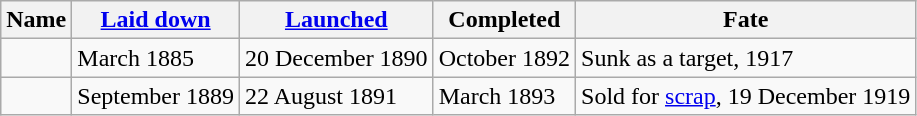<table class="wikitable plainrowheaders">
<tr>
<th scope="col">Name</th>
<th scope="col"><a href='#'>Laid down</a></th>
<th scope="col"><a href='#'>Launched</a></th>
<th scope="col">Completed</th>
<th scope="col">Fate</th>
</tr>
<tr>
<td scope="row"></td>
<td>March 1885</td>
<td>20 December 1890</td>
<td>October 1892</td>
<td>Sunk as a target, 1917</td>
</tr>
<tr>
<td scope="row"></td>
<td>September 1889</td>
<td>22 August 1891</td>
<td>March 1893</td>
<td>Sold for <a href='#'>scrap</a>, 19 December 1919</td>
</tr>
</table>
